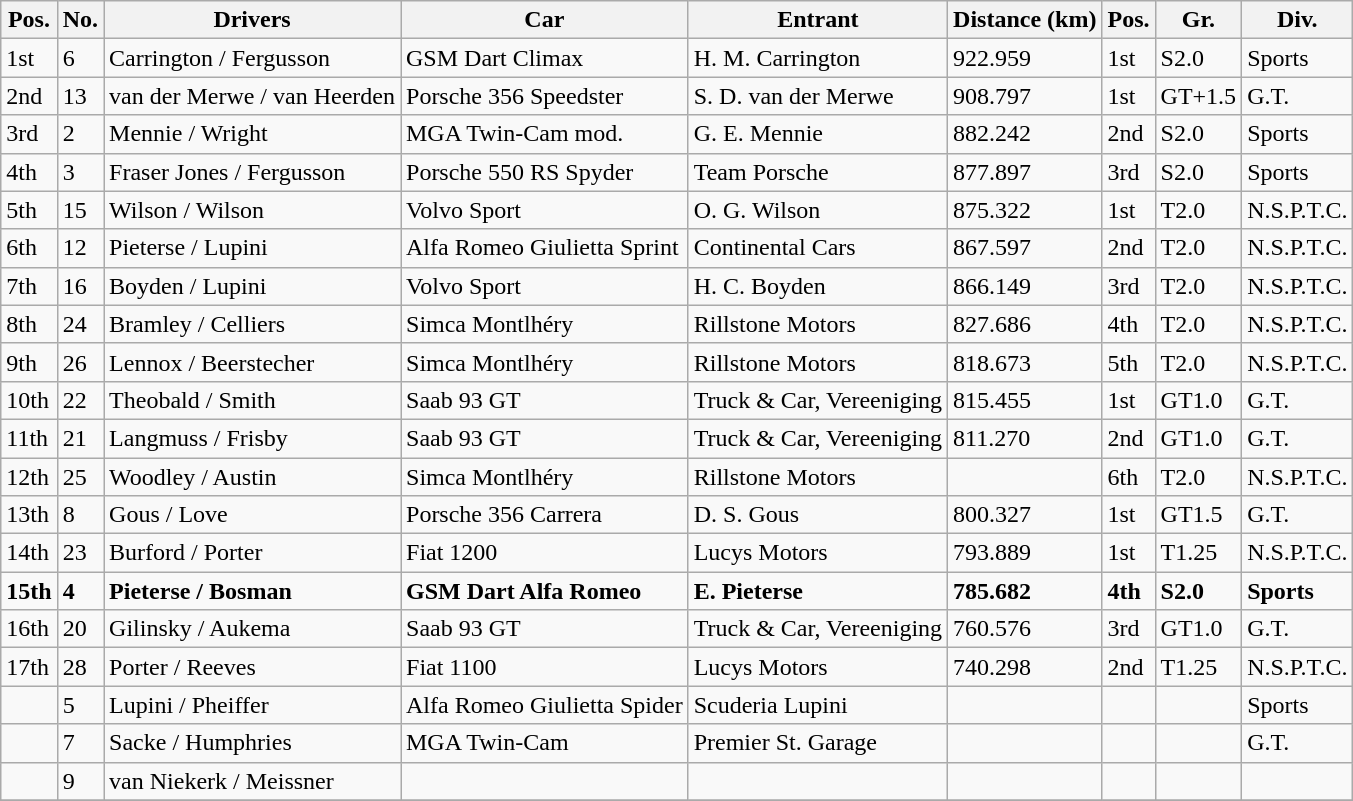<table class="wikitable" style="border-collapse:collapse">
<tr>
<th>Pos.</th>
<th>No.</th>
<th>Drivers</th>
<th>Car</th>
<th>Entrant</th>
<th>Distance (km)</th>
<th>Pos.</th>
<th>Gr.</th>
<th>Div.</th>
</tr>
<tr>
<td>1st</td>
<td>6</td>
<td>Carrington / Fergusson</td>
<td>GSM Dart Climax</td>
<td>H. M. Carrington</td>
<td>922.959</td>
<td>1st</td>
<td>S2.0</td>
<td>Sports</td>
</tr>
<tr>
<td>2nd</td>
<td>13</td>
<td>van der Merwe / van Heerden</td>
<td>Porsche 356 Speedster</td>
<td>S. D. van der Merwe</td>
<td>908.797</td>
<td>1st</td>
<td>GT+1.5</td>
<td>G.T.</td>
</tr>
<tr>
<td>3rd</td>
<td>2</td>
<td>Mennie / Wright</td>
<td>MGA Twin-Cam mod.</td>
<td>G. E. Mennie</td>
<td>882.242</td>
<td>2nd</td>
<td>S2.0</td>
<td>Sports</td>
</tr>
<tr>
<td>4th</td>
<td>3</td>
<td>Fraser Jones / Fergusson</td>
<td>Porsche 550 RS Spyder</td>
<td>Team Porsche</td>
<td>877.897</td>
<td>3rd</td>
<td>S2.0</td>
<td>Sports</td>
</tr>
<tr>
<td>5th</td>
<td>15</td>
<td>Wilson / Wilson</td>
<td>Volvo Sport</td>
<td>O. G. Wilson</td>
<td>875.322</td>
<td>1st</td>
<td>T2.0</td>
<td>N.S.P.T.C.</td>
</tr>
<tr>
<td>6th</td>
<td>12</td>
<td>Pieterse / Lupini</td>
<td>Alfa Romeo Giulietta Sprint</td>
<td>Continental Cars</td>
<td>867.597</td>
<td>2nd</td>
<td>T2.0</td>
<td>N.S.P.T.C.</td>
</tr>
<tr>
<td>7th</td>
<td>16</td>
<td>Boyden / Lupini</td>
<td>Volvo Sport</td>
<td>H. C. Boyden</td>
<td>866.149</td>
<td>3rd</td>
<td>T2.0</td>
<td>N.S.P.T.C.</td>
</tr>
<tr>
<td>8th</td>
<td>24</td>
<td>Bramley / Celliers</td>
<td>Simca Montlhéry</td>
<td>Rillstone Motors</td>
<td>827.686</td>
<td>4th</td>
<td>T2.0</td>
<td>N.S.P.T.C.</td>
</tr>
<tr>
<td>9th</td>
<td>26</td>
<td>Lennox / Beerstecher</td>
<td>Simca Montlhéry</td>
<td>Rillstone Motors</td>
<td>818.673</td>
<td>5th</td>
<td>T2.0</td>
<td>N.S.P.T.C.</td>
</tr>
<tr>
<td>10th</td>
<td>22</td>
<td>Theobald / Smith</td>
<td>Saab 93 GT</td>
<td>Truck & Car, Vereeniging</td>
<td>815.455</td>
<td>1st</td>
<td>GT1.0</td>
<td>G.T.</td>
</tr>
<tr>
<td>11th</td>
<td>21</td>
<td>Langmuss / Frisby</td>
<td>Saab 93 GT</td>
<td>Truck & Car, Vereeniging</td>
<td>811.270</td>
<td>2nd</td>
<td>GT1.0</td>
<td>G.T.</td>
</tr>
<tr>
<td>12th</td>
<td>25</td>
<td>Woodley / Austin</td>
<td>Simca Montlhéry</td>
<td>Rillstone Motors</td>
<td></td>
<td>6th</td>
<td>T2.0</td>
<td>N.S.P.T.C.</td>
</tr>
<tr>
<td>13th</td>
<td>8</td>
<td>Gous / Love</td>
<td>Porsche 356 Carrera</td>
<td>D. S. Gous</td>
<td>800.327</td>
<td>1st</td>
<td>GT1.5</td>
<td>G.T.</td>
</tr>
<tr>
<td>14th</td>
<td>23</td>
<td>Burford / Porter</td>
<td>Fiat 1200</td>
<td>Lucys Motors</td>
<td>793.889</td>
<td>1st</td>
<td>T1.25</td>
<td>N.S.P.T.C.</td>
</tr>
<tr>
<td><strong>15th</strong></td>
<td><strong>4</strong></td>
<td><strong>Pieterse / Bosman</strong></td>
<td><strong>GSM Dart Alfa Romeo</strong></td>
<td><strong>E. Pieterse</strong></td>
<td><strong>785.682</strong></td>
<td><strong>4th</strong></td>
<td><strong>S2.0</strong></td>
<td><strong>Sports</strong></td>
</tr>
<tr>
<td>16th</td>
<td>20</td>
<td>Gilinsky / Aukema</td>
<td>Saab 93 GT</td>
<td>Truck & Car, Vereeniging</td>
<td>760.576</td>
<td>3rd</td>
<td>GT1.0</td>
<td>G.T.</td>
</tr>
<tr>
<td>17th</td>
<td>28</td>
<td>Porter / Reeves</td>
<td>Fiat 1100</td>
<td>Lucys Motors</td>
<td>740.298</td>
<td>2nd</td>
<td>T1.25</td>
<td>N.S.P.T.C.</td>
</tr>
<tr>
<td></td>
<td>5</td>
<td>Lupini / Pheiffer</td>
<td>Alfa Romeo Giulietta Spider</td>
<td>Scuderia Lupini</td>
<td></td>
<td></td>
<td></td>
<td>Sports</td>
</tr>
<tr>
<td></td>
<td>7</td>
<td>Sacke / Humphries</td>
<td>MGA Twin-Cam</td>
<td>Premier St. Garage</td>
<td></td>
<td></td>
<td></td>
<td>G.T.</td>
</tr>
<tr>
<td></td>
<td>9</td>
<td>van Niekerk / Meissner</td>
<td></td>
<td></td>
<td></td>
<td></td>
<td></td>
<td></td>
</tr>
<tr>
</tr>
</table>
